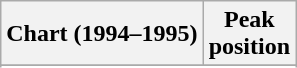<table class="wikitable sortable">
<tr>
<th align="left">Chart (1994–1995)</th>
<th align="center">Peak<br>position</th>
</tr>
<tr>
</tr>
<tr>
</tr>
</table>
